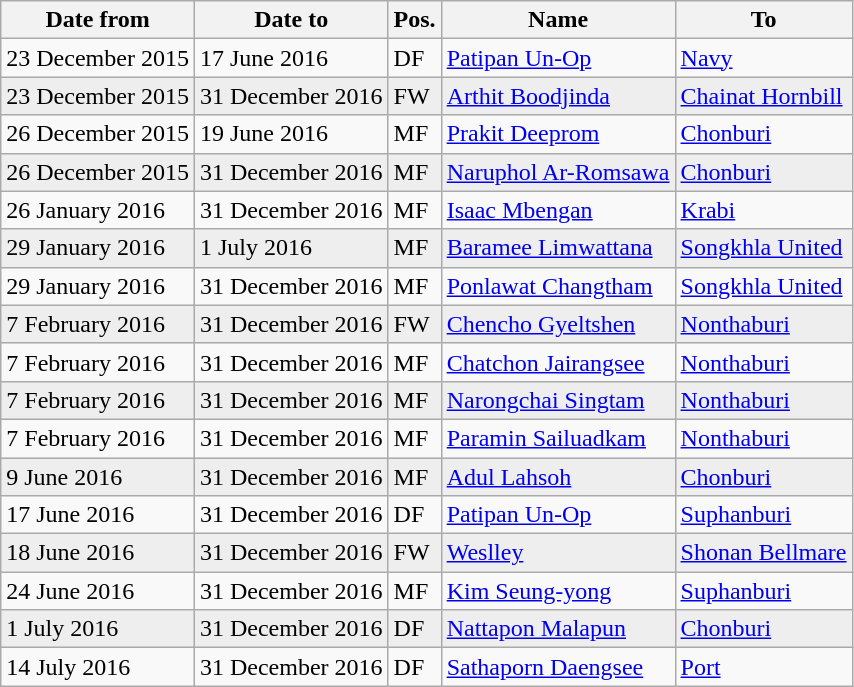<table class="sortable wikitable">
<tr>
<th>Date from</th>
<th>Date to</th>
<th>Pos.</th>
<th>Name</th>
<th>To</th>
</tr>
<tr>
<td>23 December 2015</td>
<td>17 June 2016</td>
<td>DF</td>
<td> <a href='#'>Patipan Un-Op</a></td>
<td> <a href='#'>Navy</a></td>
</tr>
<tr style="background:#EEEEEE;">
<td>23 December 2015</td>
<td>31 December 2016</td>
<td>FW</td>
<td> <a href='#'>Arthit Boodjinda</a></td>
<td> <a href='#'>Chainat Hornbill</a></td>
</tr>
<tr>
<td>26 December 2015</td>
<td>19 June 2016</td>
<td>MF</td>
<td> <a href='#'>Prakit Deeprom</a></td>
<td> <a href='#'>Chonburi</a></td>
</tr>
<tr style="background:#EEEEEE;">
<td>26 December 2015</td>
<td>31 December 2016</td>
<td>MF</td>
<td> <a href='#'>Naruphol Ar-Romsawa</a></td>
<td> <a href='#'>Chonburi</a></td>
</tr>
<tr>
<td>26 January 2016</td>
<td>31 December 2016</td>
<td>MF</td>
<td> <a href='#'>Isaac Mbengan</a></td>
<td> <a href='#'>Krabi</a></td>
</tr>
<tr style="background:#EEEEEE;">
<td>29 January 2016</td>
<td>1 July 2016</td>
<td>MF</td>
<td> <a href='#'>Baramee Limwattana</a></td>
<td> <a href='#'>Songkhla United</a></td>
</tr>
<tr>
<td>29 January 2016</td>
<td>31 December 2016</td>
<td>MF</td>
<td> <a href='#'>Ponlawat Changtham</a></td>
<td> <a href='#'>Songkhla United</a></td>
</tr>
<tr style="background:#EEEEEE;">
<td>7 February 2016</td>
<td>31 December 2016</td>
<td>FW</td>
<td> <a href='#'>Chencho Gyeltshen</a></td>
<td> <a href='#'>Nonthaburi</a></td>
</tr>
<tr>
<td>7 February 2016</td>
<td>31 December 2016</td>
<td>MF</td>
<td> <a href='#'>Chatchon Jairangsee</a></td>
<td> <a href='#'>Nonthaburi</a></td>
</tr>
<tr style="background:#EEEEEE;">
<td>7 February 2016</td>
<td>31 December 2016</td>
<td>MF</td>
<td> <a href='#'>Narongchai Singtam</a></td>
<td> <a href='#'>Nonthaburi</a></td>
</tr>
<tr>
<td>7 February 2016</td>
<td>31 December 2016</td>
<td>MF</td>
<td> <a href='#'>Paramin Sailuadkam</a></td>
<td> <a href='#'>Nonthaburi</a></td>
</tr>
<tr style="background:#EEEEEE;">
<td>9 June 2016</td>
<td>31 December 2016</td>
<td>MF</td>
<td> <a href='#'>Adul Lahsoh</a></td>
<td> <a href='#'>Chonburi</a></td>
</tr>
<tr>
<td>17 June 2016</td>
<td>31 December 2016</td>
<td>DF</td>
<td> <a href='#'>Patipan Un-Op</a></td>
<td> <a href='#'>Suphanburi</a></td>
</tr>
<tr style="background:#EEEEEE;">
<td>18 June 2016</td>
<td>31 December 2016</td>
<td>FW</td>
<td> <a href='#'>Weslley</a></td>
<td> <a href='#'>Shonan Bellmare</a></td>
</tr>
<tr>
<td>24 June 2016</td>
<td>31 December 2016</td>
<td>MF</td>
<td> <a href='#'>Kim Seung-yong</a></td>
<td> <a href='#'>Suphanburi</a></td>
</tr>
<tr style="background:#EEEEEE;">
<td>1 July 2016</td>
<td>31 December 2016</td>
<td>DF</td>
<td> <a href='#'>Nattapon Malapun</a></td>
<td> <a href='#'>Chonburi</a></td>
</tr>
<tr>
<td>14 July 2016</td>
<td>31 December 2016</td>
<td>DF</td>
<td> <a href='#'>Sathaporn Daengsee</a></td>
<td> <a href='#'>Port</a></td>
</tr>
</table>
